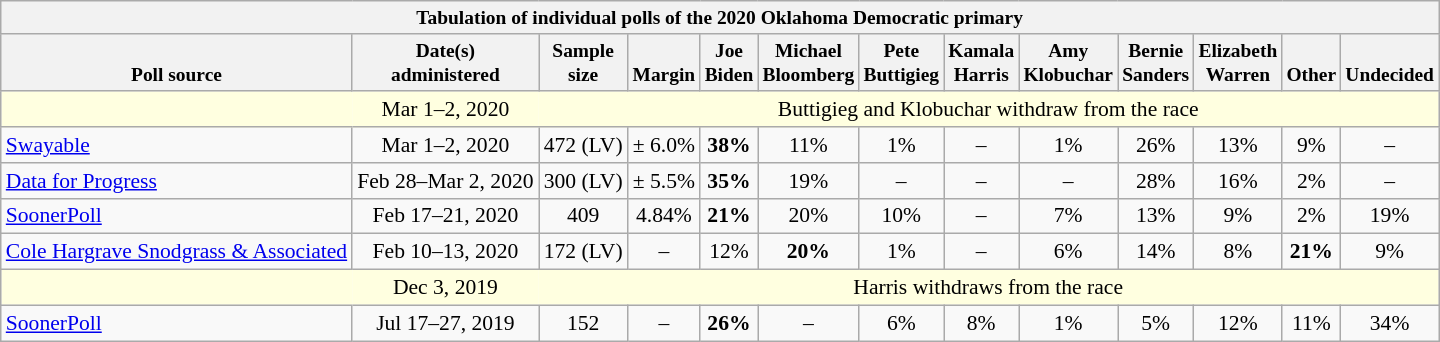<table class="wikitable mw-collapsible mw-collapsed" style="font-size:90%;text-align:center;">
<tr style="vertical-align:bottom; font-size:90%;">
<th colspan="17">Tabulation of individual polls of the 2020 Oklahoma Democratic primary</th>
</tr>
<tr valign=bottom style="font-size:90%;">
<th>Poll source</th>
<th>Date(s)<br>administered</th>
<th>Sample<br>size</th>
<th>Margin<br></th>
<th>Joe<br>Biden</th>
<th>Michael<br>Bloomberg</th>
<th>Pete<br>Buttigieg</th>
<th>Kamala<br>Harris</th>
<th>Amy<br>Klobuchar</th>
<th>Bernie<br>Sanders</th>
<th>Elizabeth<br>Warren</th>
<th>Other</th>
<th>Undecided</th>
</tr>
<tr style="background:lightyellow;">
<td style="border-right-style:hidden;"></td>
<td style="border-right-style:hidden;">Mar 1–2, 2020</td>
<td colspan="11">Buttigieg and Klobuchar withdraw from the race</td>
</tr>
<tr>
<td style="text-align:left;"><a href='#'>Swayable</a></td>
<td>Mar 1–2, 2020</td>
<td>472 (LV)</td>
<td>± 6.0%</td>
<td><strong>38%</strong></td>
<td>11%</td>
<td>1%</td>
<td>–</td>
<td>1%</td>
<td>26%</td>
<td>13%</td>
<td>9%</td>
<td>–</td>
</tr>
<tr>
<td style="text-align:left;"><a href='#'>Data for Progress</a></td>
<td>Feb 28–Mar 2, 2020</td>
<td>300 (LV)</td>
<td>± 5.5%</td>
<td><strong>35%</strong></td>
<td>19%</td>
<td>–</td>
<td>–</td>
<td>–</td>
<td>28%</td>
<td>16%</td>
<td>2%</td>
<td>–</td>
</tr>
<tr>
<td style="text-align:left;"><a href='#'>SoonerPoll</a></td>
<td>Feb 17–21, 2020</td>
<td>409</td>
<td>4.84%</td>
<td><strong>21%</strong></td>
<td>20%</td>
<td>10%</td>
<td>–</td>
<td>7%</td>
<td>13%</td>
<td>9%</td>
<td>2%</td>
<td>19%</td>
</tr>
<tr>
<td style="text-align:left;"><a href='#'>Cole Hargrave Snodgrass & Associated</a></td>
<td>Feb 10–13, 2020</td>
<td>172 (LV)</td>
<td>–</td>
<td>12%</td>
<td><strong>20%</strong></td>
<td>1%</td>
<td>–</td>
<td>6%</td>
<td>14%</td>
<td>8%</td>
<td><strong>21%</strong></td>
<td>9%</td>
</tr>
<tr style="background:lightyellow;">
<td style="border-right-style:hidden;"></td>
<td style="border-right-style:hidden;">Dec 3, 2019</td>
<td colspan="13">Harris withdraws from the race</td>
</tr>
<tr>
<td style="text-align:left;"><a href='#'>SoonerPoll</a></td>
<td>Jul 17–27, 2019</td>
<td>152</td>
<td>–</td>
<td><strong>26%</strong></td>
<td>–</td>
<td>6%</td>
<td>8%</td>
<td>1%</td>
<td>5%</td>
<td>12%</td>
<td>11%</td>
<td>34%</td>
</tr>
</table>
